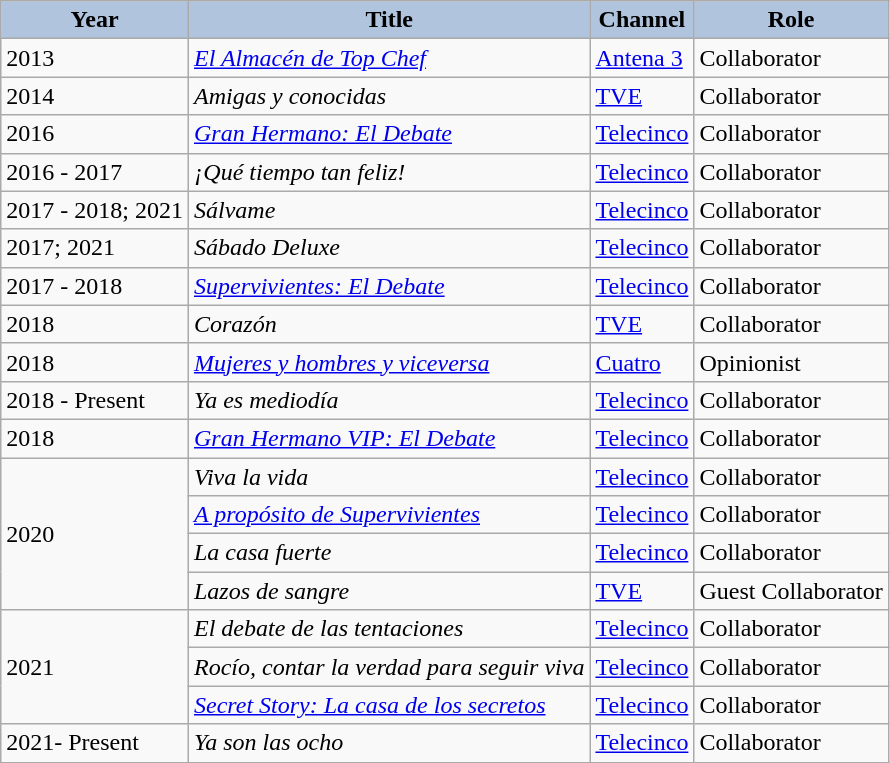<table class="wikitable">
<tr>
<th style="background: #B0C4DE;">Year</th>
<th style="background: #B0C4DE;">Title</th>
<th style="background: #B0C4DE;">Channel</th>
<th style="background: #B0C4DE;">Role</th>
</tr>
<tr>
<td>2013</td>
<td><em><a href='#'>El Almacén de Top Chef</a></em></td>
<td><a href='#'>Antena 3</a></td>
<td>Collaborator</td>
</tr>
<tr>
<td>2014</td>
<td><em>Amigas y conocidas</em></td>
<td><a href='#'>TVE</a></td>
<td>Collaborator</td>
</tr>
<tr>
<td>2016</td>
<td><em><a href='#'>Gran Hermano: El Debate</a></em></td>
<td><a href='#'>Telecinco</a></td>
<td>Collaborator</td>
</tr>
<tr>
<td>2016 - 2017</td>
<td><em>¡Qué tiempo tan feliz!</em></td>
<td><a href='#'>Telecinco</a></td>
<td>Collaborator</td>
</tr>
<tr>
<td>2017 - 2018; 2021</td>
<td><em>Sálvame</em></td>
<td><a href='#'>Telecinco</a></td>
<td>Collaborator</td>
</tr>
<tr>
<td>2017; 2021</td>
<td><em>Sábado Deluxe</em></td>
<td><a href='#'>Telecinco</a></td>
<td>Collaborator</td>
</tr>
<tr>
<td>2017 - 2018</td>
<td><em><a href='#'>Supervivientes: El Debate</a></em></td>
<td><a href='#'>Telecinco</a></td>
<td>Collaborator</td>
</tr>
<tr>
<td>2018</td>
<td><em>Corazón</em></td>
<td><a href='#'>TVE</a></td>
<td>Collaborator</td>
</tr>
<tr>
<td>2018</td>
<td><em><a href='#'>Mujeres y hombres y viceversa</a></em></td>
<td><a href='#'>Cuatro</a></td>
<td>Opinionist</td>
</tr>
<tr>
<td>2018 - Present</td>
<td><em>Ya es mediodía</em></td>
<td><a href='#'>Telecinco</a></td>
<td>Collaborator</td>
</tr>
<tr>
<td>2018</td>
<td><em><a href='#'>Gran Hermano VIP: El Debate</a></em></td>
<td><a href='#'>Telecinco</a></td>
<td>Collaborator</td>
</tr>
<tr>
<td rowspan="4">2020</td>
<td><em>Viva la vida</em></td>
<td><a href='#'>Telecinco</a></td>
<td>Collaborator</td>
</tr>
<tr>
<td><a href='#'><em>A propósito de Supervivientes</em></a></td>
<td><a href='#'>Telecinco</a></td>
<td>Collaborator</td>
</tr>
<tr>
<td><em>La casa fuerte</em></td>
<td><a href='#'>Telecinco</a></td>
<td>Collaborator</td>
</tr>
<tr>
<td><em>Lazos de sangre</em></td>
<td><a href='#'>TVE</a></td>
<td>Guest Collaborator</td>
</tr>
<tr>
<td rowspan="3">2021</td>
<td><em>El debate de las tentaciones</em></td>
<td><a href='#'>Telecinco</a></td>
<td>Collaborator</td>
</tr>
<tr>
<td><em>Rocío, contar la verdad para seguir viva</em></td>
<td><a href='#'>Telecinco</a></td>
<td>Collaborator</td>
</tr>
<tr>
<td><em><a href='#'>Secret Story: La casa de los secretos</a></em></td>
<td><a href='#'>Telecinco</a></td>
<td>Collaborator</td>
</tr>
<tr>
<td>2021- Present</td>
<td><em>Ya son las ocho</em></td>
<td><a href='#'>Telecinco</a></td>
<td>Collaborator</td>
</tr>
</table>
